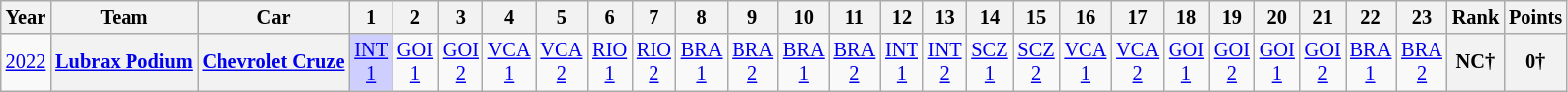<table class="wikitable" style="text-align:center; font-size:85%">
<tr>
<th>Year</th>
<th>Team</th>
<th>Car</th>
<th>1</th>
<th>2</th>
<th>3</th>
<th>4</th>
<th>5</th>
<th>6</th>
<th>7</th>
<th>8</th>
<th>9</th>
<th>10</th>
<th>11</th>
<th>12</th>
<th>13</th>
<th>14</th>
<th>15</th>
<th>16</th>
<th>17</th>
<th>18</th>
<th>19</th>
<th>20</th>
<th>21</th>
<th>22</th>
<th>23</th>
<th>Rank</th>
<th>Points</th>
</tr>
<tr>
<td><a href='#'>2022</a></td>
<th><a href='#'>Lubrax Podium</a></th>
<th><a href='#'>Chevrolet Cruze</a></th>
<td style="background:#CFCFFF;"><a href='#'>INT<br>1</a><br></td>
<td><a href='#'>GOI<br>1</a></td>
<td><a href='#'>GOI<br>2</a></td>
<td><a href='#'>VCA<br>1</a></td>
<td><a href='#'>VCA<br>2</a></td>
<td><a href='#'>RIO<br>1</a></td>
<td><a href='#'>RIO<br>2</a></td>
<td><a href='#'>BRA<br>1</a></td>
<td><a href='#'>BRA<br>2</a></td>
<td><a href='#'>BRA<br>1</a></td>
<td><a href='#'>BRA<br>2</a></td>
<td><a href='#'>INT<br>1</a></td>
<td><a href='#'>INT<br>2</a></td>
<td><a href='#'>SCZ<br>1</a></td>
<td><a href='#'>SCZ<br>2</a></td>
<td><a href='#'>VCA<br>1</a></td>
<td><a href='#'>VCA<br>2</a></td>
<td><a href='#'>GOI<br>1</a></td>
<td><a href='#'>GOI<br>2</a></td>
<td><a href='#'>GOI<br>1</a></td>
<td><a href='#'>GOI<br>2</a></td>
<td><a href='#'>BRA<br>1</a></td>
<td><a href='#'>BRA<br>2</a></td>
<th>NC†</th>
<th>0†</th>
</tr>
</table>
